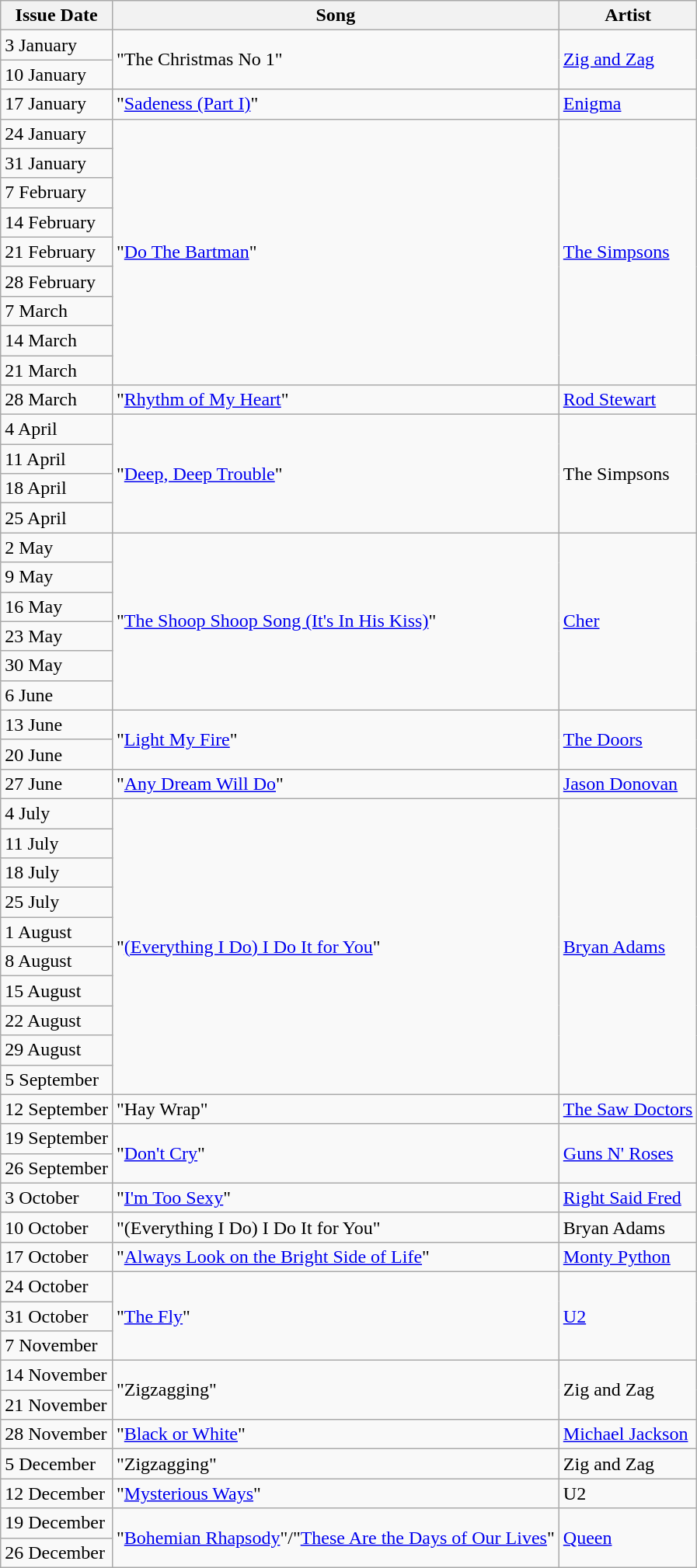<table class="wikitable">
<tr>
<th>Issue Date</th>
<th>Song</th>
<th>Artist</th>
</tr>
<tr>
<td>3 January</td>
<td rowspan="2">"The Christmas No 1"</td>
<td rowspan="2"><a href='#'>Zig and Zag</a></td>
</tr>
<tr>
<td>10 January</td>
</tr>
<tr>
<td>17 January</td>
<td>"<a href='#'>Sadeness (Part I)</a>"</td>
<td><a href='#'>Enigma</a></td>
</tr>
<tr>
<td>24 January</td>
<td rowspan="9">"<a href='#'>Do The Bartman</a>"</td>
<td rowspan="9"><a href='#'>The Simpsons</a></td>
</tr>
<tr>
<td>31 January</td>
</tr>
<tr>
<td>7 February</td>
</tr>
<tr>
<td>14 February</td>
</tr>
<tr>
<td>21 February</td>
</tr>
<tr>
<td>28 February</td>
</tr>
<tr>
<td>7 March</td>
</tr>
<tr>
<td>14 March</td>
</tr>
<tr>
<td>21 March</td>
</tr>
<tr>
<td>28 March</td>
<td>"<a href='#'>Rhythm of My Heart</a>"</td>
<td><a href='#'>Rod Stewart</a></td>
</tr>
<tr>
<td>4 April</td>
<td rowspan="4">"<a href='#'>Deep, Deep Trouble</a>"</td>
<td rowspan="4">The Simpsons</td>
</tr>
<tr>
<td>11 April</td>
</tr>
<tr>
<td>18 April</td>
</tr>
<tr>
<td>25 April</td>
</tr>
<tr>
<td>2 May</td>
<td rowspan="6">"<a href='#'>The Shoop Shoop Song (It's In His Kiss)</a>"</td>
<td rowspan="6"><a href='#'>Cher</a></td>
</tr>
<tr>
<td>9 May</td>
</tr>
<tr>
<td>16 May</td>
</tr>
<tr>
<td>23 May</td>
</tr>
<tr>
<td>30 May</td>
</tr>
<tr>
<td>6 June</td>
</tr>
<tr>
<td>13 June</td>
<td rowspan="2">"<a href='#'>Light My Fire</a>"</td>
<td rowspan="2"><a href='#'>The Doors</a></td>
</tr>
<tr>
<td>20 June</td>
</tr>
<tr>
<td>27 June</td>
<td>"<a href='#'>Any Dream Will Do</a>"</td>
<td><a href='#'>Jason Donovan</a></td>
</tr>
<tr>
<td>4 July</td>
<td rowspan="10">"<a href='#'>(Everything I Do) I Do It for You</a>"</td>
<td rowspan="10"><a href='#'>Bryan Adams</a></td>
</tr>
<tr>
<td>11 July</td>
</tr>
<tr>
<td>18 July</td>
</tr>
<tr>
<td>25 July</td>
</tr>
<tr>
<td>1 August</td>
</tr>
<tr>
<td>8 August</td>
</tr>
<tr>
<td>15 August</td>
</tr>
<tr>
<td>22 August</td>
</tr>
<tr>
<td>29 August</td>
</tr>
<tr>
<td>5 September</td>
</tr>
<tr>
<td>12 September</td>
<td>"Hay Wrap"</td>
<td><a href='#'>The Saw Doctors</a></td>
</tr>
<tr>
<td>19 September</td>
<td rowspan="2">"<a href='#'>Don't Cry</a>"</td>
<td rowspan="2"><a href='#'>Guns N' Roses</a></td>
</tr>
<tr>
<td>26 September</td>
</tr>
<tr>
<td>3 October</td>
<td>"<a href='#'>I'm Too Sexy</a>"</td>
<td><a href='#'>Right Said Fred</a></td>
</tr>
<tr>
<td>10 October</td>
<td>"(Everything I Do) I Do It for You"</td>
<td>Bryan Adams</td>
</tr>
<tr>
<td>17 October</td>
<td>"<a href='#'>Always Look on the Bright Side of Life</a>"</td>
<td><a href='#'>Monty Python</a></td>
</tr>
<tr>
<td>24 October</td>
<td rowspan="3">"<a href='#'>The Fly</a>"</td>
<td rowspan="3"><a href='#'>U2</a></td>
</tr>
<tr>
<td>31 October</td>
</tr>
<tr>
<td>7 November</td>
</tr>
<tr>
<td>14 November</td>
<td rowspan="2">"Zigzagging"</td>
<td rowspan="2">Zig and Zag</td>
</tr>
<tr>
<td>21 November</td>
</tr>
<tr>
<td>28 November</td>
<td>"<a href='#'>Black or White</a>"</td>
<td><a href='#'>Michael Jackson</a></td>
</tr>
<tr>
<td>5 December</td>
<td>"Zigzagging"</td>
<td>Zig and Zag</td>
</tr>
<tr>
<td>12 December</td>
<td>"<a href='#'>Mysterious Ways</a>"</td>
<td>U2</td>
</tr>
<tr>
<td>19 December</td>
<td rowspan="2">"<a href='#'>Bohemian Rhapsody</a>"/"<a href='#'>These Are the Days of Our Lives</a>"</td>
<td rowspan="2"><a href='#'>Queen</a></td>
</tr>
<tr>
<td>26 December</td>
</tr>
</table>
